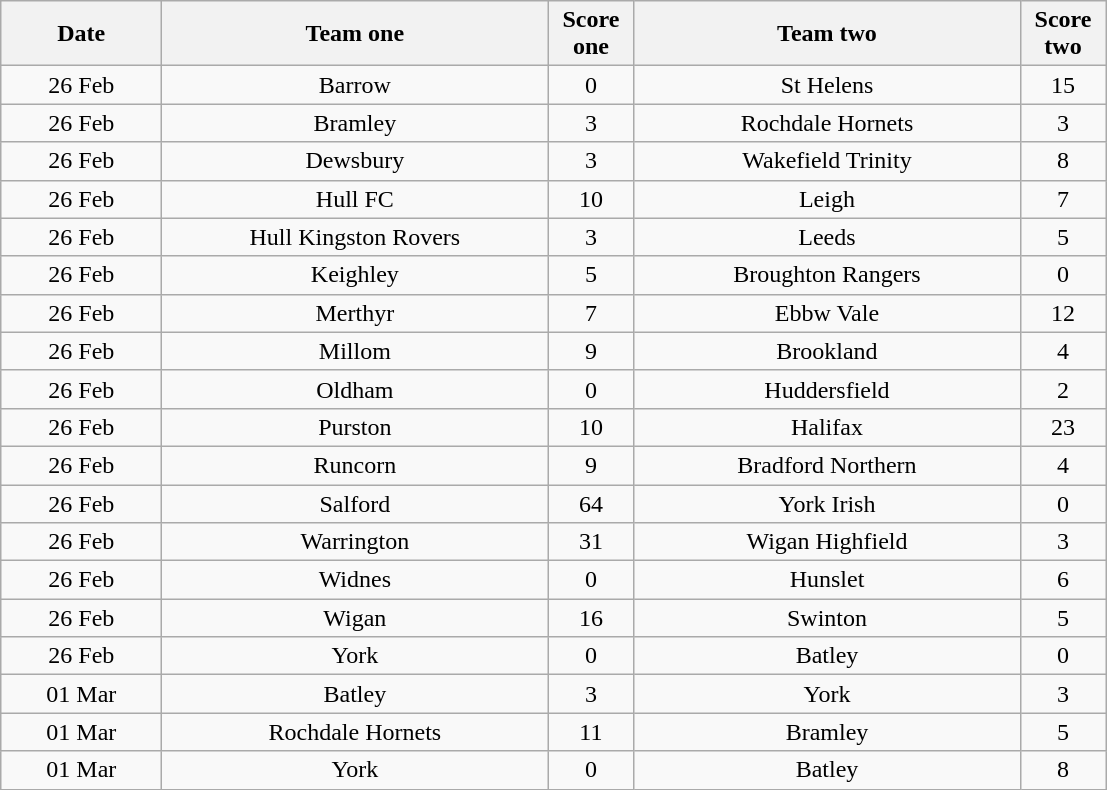<table class="wikitable" style="text-align: center">
<tr>
<th width=100>Date</th>
<th width=250>Team one</th>
<th width=50>Score one</th>
<th width=250>Team two</th>
<th width=50>Score two</th>
</tr>
<tr>
<td>26 Feb</td>
<td>Barrow</td>
<td>0</td>
<td>St Helens</td>
<td>15</td>
</tr>
<tr>
<td>26 Feb</td>
<td>Bramley</td>
<td>3</td>
<td>Rochdale Hornets</td>
<td>3</td>
</tr>
<tr>
<td>26 Feb</td>
<td>Dewsbury</td>
<td>3</td>
<td>Wakefield Trinity</td>
<td>8</td>
</tr>
<tr>
<td>26 Feb</td>
<td>Hull FC</td>
<td>10</td>
<td>Leigh</td>
<td>7</td>
</tr>
<tr>
<td>26 Feb</td>
<td>Hull Kingston Rovers</td>
<td>3</td>
<td>Leeds</td>
<td>5</td>
</tr>
<tr>
<td>26 Feb</td>
<td>Keighley</td>
<td>5</td>
<td>Broughton Rangers</td>
<td>0</td>
</tr>
<tr>
<td>26 Feb</td>
<td>Merthyr</td>
<td>7</td>
<td>Ebbw Vale</td>
<td>12</td>
</tr>
<tr>
<td>26 Feb</td>
<td>Millom</td>
<td>9</td>
<td>Brookland</td>
<td>4</td>
</tr>
<tr>
<td>26 Feb</td>
<td>Oldham</td>
<td>0</td>
<td>Huddersfield</td>
<td>2</td>
</tr>
<tr>
<td>26 Feb</td>
<td>Purston</td>
<td>10</td>
<td>Halifax</td>
<td>23</td>
</tr>
<tr>
<td>26 Feb</td>
<td>Runcorn</td>
<td>9</td>
<td>Bradford Northern</td>
<td>4</td>
</tr>
<tr>
<td>26 Feb</td>
<td>Salford</td>
<td>64</td>
<td>York Irish</td>
<td>0</td>
</tr>
<tr>
<td>26 Feb</td>
<td>Warrington</td>
<td>31</td>
<td>Wigan Highfield</td>
<td>3</td>
</tr>
<tr>
<td>26 Feb</td>
<td>Widnes</td>
<td>0</td>
<td>Hunslet</td>
<td>6</td>
</tr>
<tr>
<td>26 Feb</td>
<td>Wigan</td>
<td>16</td>
<td>Swinton</td>
<td>5</td>
</tr>
<tr>
<td>26 Feb</td>
<td>York</td>
<td>0</td>
<td>Batley</td>
<td>0</td>
</tr>
<tr>
<td>01 Mar</td>
<td>Batley</td>
<td>3</td>
<td>York</td>
<td>3</td>
</tr>
<tr>
<td>01 Mar</td>
<td>Rochdale Hornets</td>
<td>11</td>
<td>Bramley</td>
<td>5</td>
</tr>
<tr>
<td>01 Mar</td>
<td>York</td>
<td>0</td>
<td>Batley</td>
<td>8</td>
</tr>
</table>
